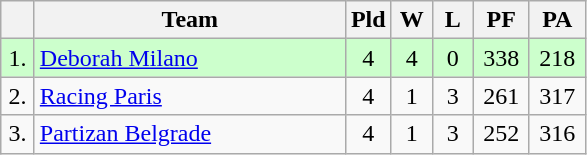<table class=wikitable style="text-align:center">
<tr>
<th width=15></th>
<th width=200>Team</th>
<th width=20>Pld</th>
<th width=20>W</th>
<th width=20>L</th>
<th width=30>PF</th>
<th width=30>PA</th>
</tr>
<tr style="background: #ccffcc;">
<td>1.</td>
<td align=left> <a href='#'>Deborah Milano</a></td>
<td>4</td>
<td>4</td>
<td>0</td>
<td>338</td>
<td>218</td>
</tr>
<tr>
<td>2.</td>
<td align=left> <a href='#'>Racing Paris</a></td>
<td>4</td>
<td>1</td>
<td>3</td>
<td>261</td>
<td>317</td>
</tr>
<tr>
<td>3.</td>
<td align=left> <a href='#'>Partizan Belgrade</a></td>
<td>4</td>
<td>1</td>
<td>3</td>
<td>252</td>
<td>316</td>
</tr>
</table>
